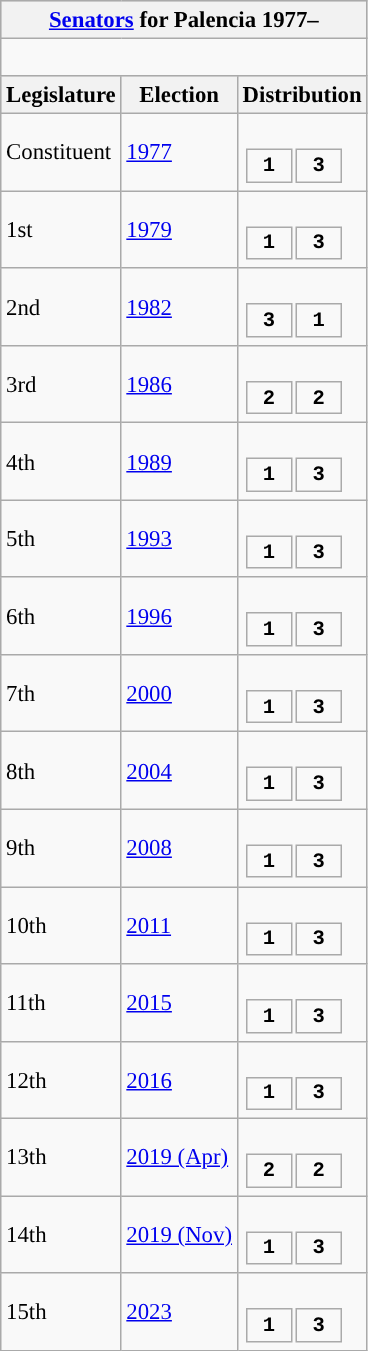<table class="wikitable" style="font-size:95%;">
<tr bgcolor="#CCCCCC">
<th colspan="3"><a href='#'>Senators</a> for Palencia 1977–</th>
</tr>
<tr>
<td colspan="3"><br>






</td>
</tr>
<tr bgcolor="#CCCCCC">
<th>Legislature</th>
<th>Election</th>
<th>Distribution</th>
</tr>
<tr>
<td>Constituent</td>
<td><a href='#'>1977</a></td>
<td><br><table style="width:5em; font-size:90%; text-align:center; font-family:Courier New;">
<tr style="font-weight:bold">
<td style="background:">1</td>
<td style="background:">3</td>
</tr>
</table>
</td>
</tr>
<tr>
<td>1st</td>
<td><a href='#'>1979</a></td>
<td><br><table style="width:5em; font-size:90%; text-align:center; font-family:Courier New;">
<tr style="font-weight:bold">
<td style="background:">1</td>
<td style="background:">3</td>
</tr>
</table>
</td>
</tr>
<tr>
<td>2nd</td>
<td><a href='#'>1982</a></td>
<td><br><table style="width:5em; font-size:90%; text-align:center; font-family:Courier New;">
<tr style="font-weight:bold">
<td style="background:">3</td>
<td style="background:">1</td>
</tr>
</table>
</td>
</tr>
<tr>
<td>3rd</td>
<td><a href='#'>1986</a></td>
<td><br><table style="width:5em; font-size:90%; text-align:center; font-family:Courier New;">
<tr style="font-weight:bold">
<td style="background:">2</td>
<td style="background:">2</td>
</tr>
</table>
</td>
</tr>
<tr>
<td>4th</td>
<td><a href='#'>1989</a></td>
<td><br><table style="width:5em; font-size:90%; text-align:center; font-family:Courier New;">
<tr style="font-weight:bold">
<td style="background:">1</td>
<td style="background:">3</td>
</tr>
</table>
</td>
</tr>
<tr>
<td>5th</td>
<td><a href='#'>1993</a></td>
<td><br><table style="width:5em; font-size:90%; text-align:center; font-family:Courier New;">
<tr style="font-weight:bold">
<td style="background:">1</td>
<td style="background:">3</td>
</tr>
</table>
</td>
</tr>
<tr>
<td>6th</td>
<td><a href='#'>1996</a></td>
<td><br><table style="width:5em; font-size:90%; text-align:center; font-family:Courier New;">
<tr style="font-weight:bold">
<td style="background:">1</td>
<td style="background:">3</td>
</tr>
</table>
</td>
</tr>
<tr>
<td>7th</td>
<td><a href='#'>2000</a></td>
<td><br><table style="width:5em; font-size:90%; text-align:center; font-family:Courier New;">
<tr style="font-weight:bold">
<td style="background:">1</td>
<td style="background:">3</td>
</tr>
</table>
</td>
</tr>
<tr>
<td>8th</td>
<td><a href='#'>2004</a></td>
<td><br><table style="width:5em; font-size:90%; text-align:center; font-family:Courier New;">
<tr style="font-weight:bold">
<td style="background:">1</td>
<td style="background:">3</td>
</tr>
</table>
</td>
</tr>
<tr>
<td>9th</td>
<td><a href='#'>2008</a></td>
<td><br><table style="width:5em; font-size:90%; text-align:center; font-family:Courier New;">
<tr style="font-weight:bold">
<td style="background:">1</td>
<td style="background:">3</td>
</tr>
</table>
</td>
</tr>
<tr>
<td>10th</td>
<td><a href='#'>2011</a></td>
<td><br><table style="width:5em; font-size:90%; text-align:center; font-family:Courier New;">
<tr style="font-weight:bold">
<td style="background:">1</td>
<td style="background:">3</td>
</tr>
</table>
</td>
</tr>
<tr>
<td>11th</td>
<td><a href='#'>2015</a></td>
<td><br><table style="width:5em; font-size:90%; text-align:center; font-family:Courier New;">
<tr style="font-weight:bold">
<td style="background:">1</td>
<td style="background:">3</td>
</tr>
</table>
</td>
</tr>
<tr>
<td>12th</td>
<td><a href='#'>2016</a></td>
<td><br><table style="width:5em; font-size:90%; text-align:center; font-family:Courier New;">
<tr style="font-weight:bold">
<td style="background:">1</td>
<td style="background:">3</td>
</tr>
</table>
</td>
</tr>
<tr>
<td>13th</td>
<td><a href='#'>2019 (Apr)</a></td>
<td><br><table style="width:5em; font-size:90%; text-align:center; font-family:Courier New;">
<tr style="font-weight:bold">
<td style="background:">2</td>
<td style="background:">2</td>
</tr>
</table>
</td>
</tr>
<tr>
<td>14th</td>
<td><a href='#'>2019 (Nov)</a></td>
<td><br><table style="width:5em; font-size:90%; text-align:center; font-family:Courier New;">
<tr style="font-weight:bold">
<td style="background:">1</td>
<td style="background:">3</td>
</tr>
</table>
</td>
</tr>
<tr>
<td>15th</td>
<td><a href='#'>2023</a></td>
<td><br><table style="width:5em; font-size:90%; text-align:center; font-family:Courier New;">
<tr style="font-weight:bold">
<td style="background:">1</td>
<td style="background:">3</td>
</tr>
</table>
</td>
</tr>
</table>
